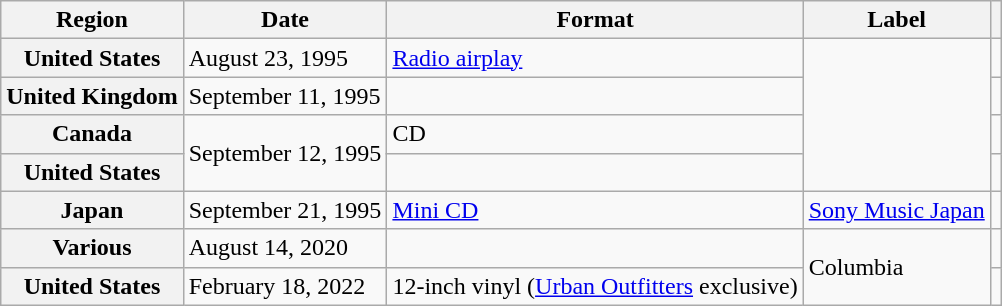<table class="wikitable plainrowheaders">
<tr>
<th scope="col">Region</th>
<th scope="col">Date</th>
<th scope="col">Format</th>
<th scope="col">Label</th>
<th scope="col"></th>
</tr>
<tr>
<th scope="row">United States</th>
<td>August 23, 1995</td>
<td><a href='#'>Radio airplay</a></td>
<td rowspan="4"></td>
<td align="center"></td>
</tr>
<tr>
<th scope="row">United Kingdom</th>
<td>September 11, 1995</td>
<td></td>
<td align="center"></td>
</tr>
<tr>
<th scope="row">Canada</th>
<td rowspan="2">September 12, 1995</td>
<td>CD</td>
<td align="center"></td>
</tr>
<tr>
<th scope="row">United States</th>
<td></td>
<td align="center"></td>
</tr>
<tr>
<th scope="row">Japan</th>
<td>September 21, 1995</td>
<td><a href='#'>Mini CD</a></td>
<td><a href='#'>Sony Music Japan</a></td>
<td align="center"></td>
</tr>
<tr>
<th scope="row">Various</th>
<td>August 14, 2020</td>
<td></td>
<td rowspan="2">Columbia</td>
<td align="center"></td>
</tr>
<tr>
<th scope="row">United States</th>
<td>February 18, 2022</td>
<td>12-inch vinyl (<a href='#'>Urban Outfitters</a> exclusive)</td>
<td align="center"></td>
</tr>
</table>
